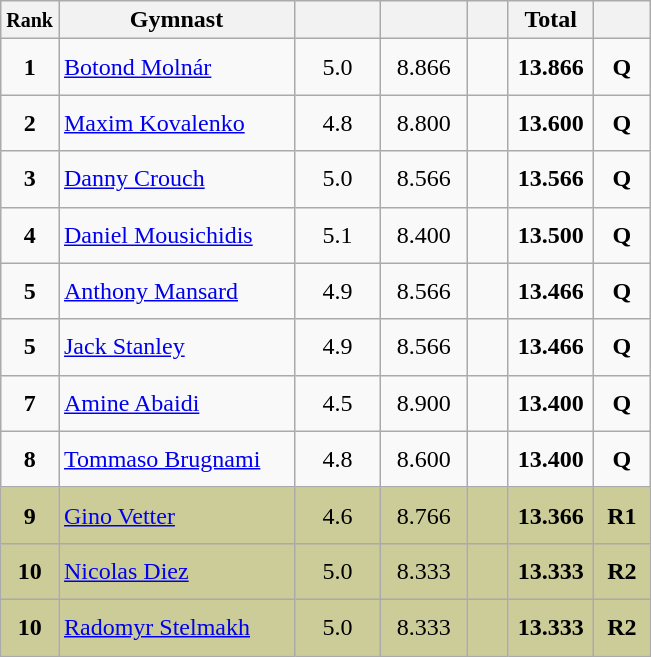<table style="text-align:center;" class="wikitable sortable">
<tr>
<th scope="col" style="width:15px;"><small>Rank</small></th>
<th scope="col" style="width:150px;">Gymnast</th>
<th scope="col" style="width:50px;"><small></small></th>
<th scope="col" style="width:50px;"><small></small></th>
<th scope="col" style="width:20px;"><small></small></th>
<th scope="col" style="width:50px;">Total</th>
<th scope="col" style="width:30px;"><small></small></th>
</tr>
<tr>
<td scope="row" style="text-align:center"><strong>1</strong></td>
<td style="height:30px; text-align:left;"> <a href='#'>Botond Molnár</a></td>
<td>5.0</td>
<td>8.866</td>
<td></td>
<td><strong>13.866</strong></td>
<td><strong>Q</strong></td>
</tr>
<tr>
<td scope="row" style="text-align:center"><strong>2</strong></td>
<td style="height:30px; text-align:left;"> <a href='#'>Maxim Kovalenko</a></td>
<td>4.8</td>
<td>8.800</td>
<td></td>
<td><strong>13.600</strong></td>
<td><strong>Q</strong></td>
</tr>
<tr>
<td scope="row" style="text-align:center"><strong>3</strong></td>
<td style="height:30px; text-align:left;"> <a href='#'>Danny Crouch</a></td>
<td>5.0</td>
<td>8.566</td>
<td></td>
<td><strong>13.566</strong></td>
<td><strong>Q</strong></td>
</tr>
<tr>
<td scope="row" style="text-align:center"><strong>4</strong></td>
<td style="height:30px; text-align:left;"> <a href='#'>Daniel Mousichidis</a></td>
<td>5.1</td>
<td>8.400</td>
<td></td>
<td><strong>13.500</strong></td>
<td><strong>Q</strong></td>
</tr>
<tr>
<td scope="row" style="text-align:center"><strong>5</strong></td>
<td style="height:30px; text-align:left;"> <a href='#'>Anthony Mansard</a></td>
<td>4.9</td>
<td>8.566</td>
<td></td>
<td><strong>13.466</strong></td>
<td><strong>Q</strong></td>
</tr>
<tr>
<td scope="row" style="text-align:center"><strong>5</strong></td>
<td style="height:30px; text-align:left;"> <a href='#'>Jack Stanley</a></td>
<td>4.9</td>
<td>8.566</td>
<td></td>
<td><strong>13.466</strong></td>
<td><strong>Q</strong></td>
</tr>
<tr>
<td scope="row" style="text-align:center"><strong>7</strong></td>
<td style="height:30px; text-align:left;"> <a href='#'>Amine Abaidi</a></td>
<td>4.5</td>
<td>8.900</td>
<td></td>
<td><strong>13.400</strong></td>
<td><strong>Q</strong></td>
</tr>
<tr>
<td scope="row" style="text-align:center"><strong>8</strong></td>
<td style="height:30px; text-align:left;"> <a href='#'>Tommaso Brugnami</a></td>
<td>4.8</td>
<td>8.600</td>
<td></td>
<td><strong>13.400</strong></td>
<td><strong>Q</strong></td>
</tr>
<tr style="background:#cccc99;">
<td scope="row" style="text-align:center"><strong>9</strong></td>
<td style="height:30px; text-align:left;"> <a href='#'>Gino Vetter</a></td>
<td>4.6</td>
<td>8.766</td>
<td></td>
<td><strong>13.366</strong></td>
<td><strong>R1</strong></td>
</tr>
<tr style="background:#cccc99;">
<td scope="row" style="text-align:center"><strong>10</strong></td>
<td style="height:30px; text-align:left;"> <a href='#'>Nicolas Diez</a></td>
<td>5.0</td>
<td>8.333</td>
<td></td>
<td><strong>13.333</strong></td>
<td><strong>R2</strong></td>
</tr>
<tr style="background:#cccc99;">
<td scope="row" style="text-align:center"><strong>10</strong></td>
<td style="height:30px; text-align:left;"> <a href='#'>Radomyr Stelmakh</a></td>
<td>5.0</td>
<td>8.333</td>
<td></td>
<td><strong>13.333</strong></td>
<td><strong>R2</strong></td>
</tr>
</table>
